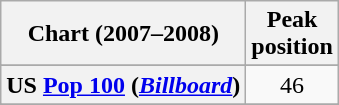<table class="wikitable sortable plainrowheaders" style="text-align:center;">
<tr>
<th scope="col">Chart (2007–2008)</th>
<th scope="col">Peak<br>position</th>
</tr>
<tr>
</tr>
<tr>
</tr>
<tr>
</tr>
<tr>
</tr>
<tr>
</tr>
<tr>
<th scope="row">US <a href='#'>Pop 100</a> (<a href='#'><em>Billboard</em></a>)</th>
<td>46</td>
</tr>
<tr>
</tr>
<tr>
</tr>
</table>
